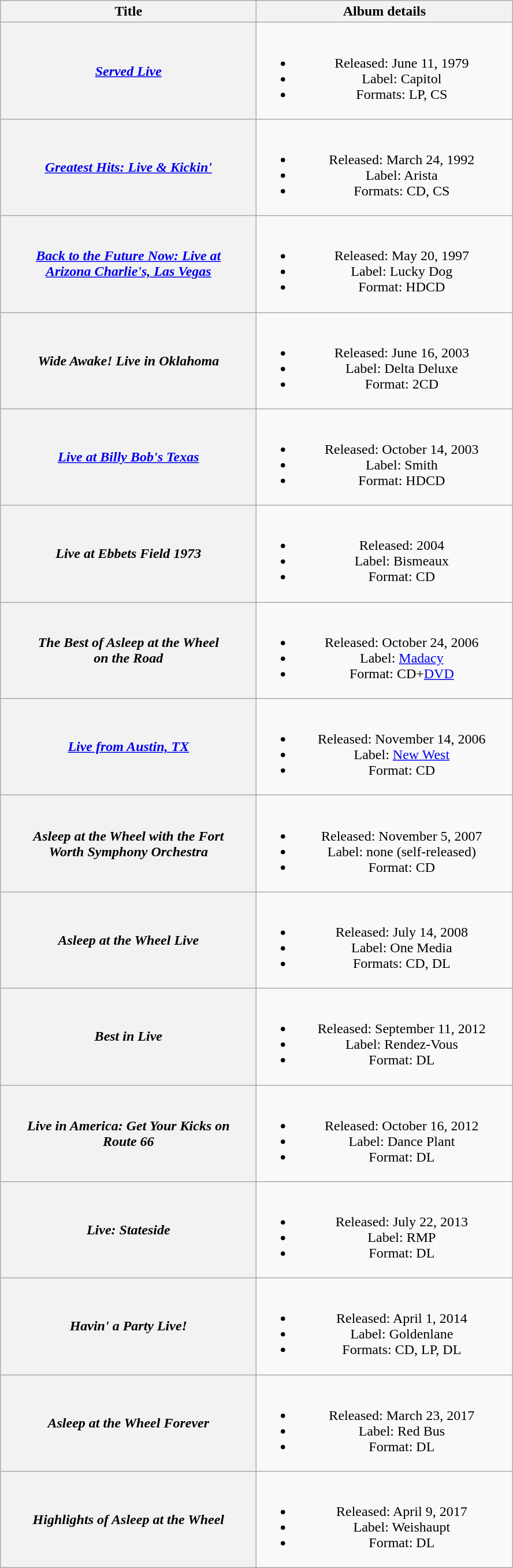<table class="wikitable plainrowheaders" style="text-align:center;">
<tr>
<th scope="col" style="width:18em;">Title</th>
<th scope="col" style="width:18em;">Album details</th>
</tr>
<tr>
<th scope="row"><em><a href='#'>Served Live</a></em></th>
<td><br><ul><li>Released: June 11, 1979</li><li>Label: Capitol</li><li>Formats: LP, CS</li></ul></td>
</tr>
<tr>
<th scope="row"><em><a href='#'>Greatest Hits: Live & Kickin'</a></em></th>
<td><br><ul><li>Released: March 24, 1992</li><li>Label: Arista</li><li>Formats: CD, CS</li></ul></td>
</tr>
<tr>
<th scope="row"><em><a href='#'>Back to the Future Now: Live at<br>Arizona Charlie's, Las Vegas</a></em></th>
<td><br><ul><li>Released: May 20, 1997</li><li>Label: Lucky Dog</li><li>Format: HDCD</li></ul></td>
</tr>
<tr>
<th scope="row"><em>Wide Awake! Live in Oklahoma</em></th>
<td><br><ul><li>Released: June 16, 2003</li><li>Label: Delta Deluxe</li><li>Format: 2CD</li></ul></td>
</tr>
<tr>
<th scope="row"><em><a href='#'>Live at Billy Bob's Texas</a></em></th>
<td><br><ul><li>Released: October 14, 2003</li><li>Label: Smith</li><li>Format: HDCD</li></ul></td>
</tr>
<tr>
<th scope="row"><em>Live at Ebbets Field 1973</em></th>
<td><br><ul><li>Released: 2004</li><li>Label: Bismeaux</li><li>Format: CD</li></ul></td>
</tr>
<tr>
<th scope="row"><em>The Best of Asleep at the Wheel<br>on the Road</em> </th>
<td><br><ul><li>Released: October 24, 2006</li><li>Label: <a href='#'>Madacy</a></li><li>Format: CD+<a href='#'>DVD</a></li></ul></td>
</tr>
<tr>
<th scope="row"><em><a href='#'>Live from Austin, TX</a></em><br></th>
<td><br><ul><li>Released: November 14, 2006</li><li>Label: <a href='#'>New West</a></li><li>Format: CD</li></ul></td>
</tr>
<tr>
<th scope="row"><em>Asleep at the Wheel with the Fort<br>Worth Symphony Orchestra</em><br></th>
<td><br><ul><li>Released: November 5, 2007</li><li>Label: none (self-released)</li><li>Format: CD</li></ul></td>
</tr>
<tr>
<th scope="row"><em>Asleep at the Wheel Live</em></th>
<td><br><ul><li>Released: July 14, 2008</li><li>Label: One Media</li><li>Formats: CD, DL</li></ul></td>
</tr>
<tr>
<th scope="row"><em>Best in Live</em></th>
<td><br><ul><li>Released: September 11, 2012</li><li>Label: Rendez-Vous</li><li>Format: DL</li></ul></td>
</tr>
<tr>
<th scope="row"><em>Live in America: Get Your Kicks on<br>Route 66</em></th>
<td><br><ul><li>Released: October 16, 2012</li><li>Label: Dance Plant</li><li>Format: DL</li></ul></td>
</tr>
<tr>
<th scope="row"><em>Live: Stateside</em></th>
<td><br><ul><li>Released: July 22, 2013</li><li>Label: RMP</li><li>Format: DL</li></ul></td>
</tr>
<tr>
<th scope="row"><em>Havin' a Party Live!</em></th>
<td><br><ul><li>Released: April 1, 2014</li><li>Label: Goldenlane</li><li>Formats: CD, LP, DL</li></ul></td>
</tr>
<tr>
<th scope="row"><em>Asleep at the Wheel Forever</em></th>
<td><br><ul><li>Released: March 23, 2017</li><li>Label: Red Bus</li><li>Format: DL</li></ul></td>
</tr>
<tr>
<th scope="row"><em>Highlights of Asleep at the Wheel</em></th>
<td><br><ul><li>Released: April 9, 2017</li><li>Label: Weishaupt</li><li>Format: DL</li></ul></td>
</tr>
</table>
